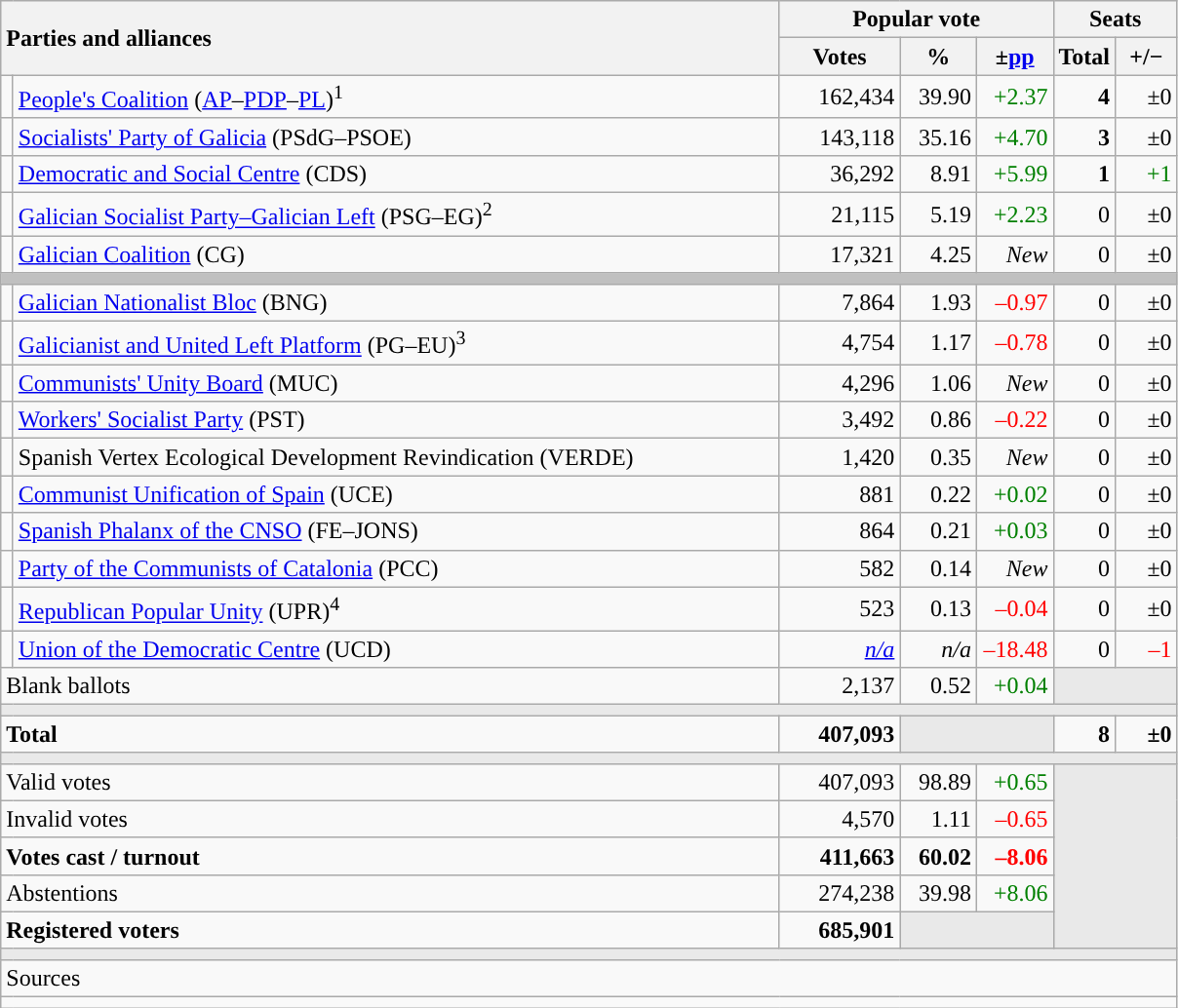<table class="wikitable" style="text-align:right;">
<tr>
<th style="text-align:left;" rowspan="2" colspan="2" width="525">Parties and alliances</th>
<th colspan="3">Popular vote</th>
<th colspan="2">Seats</th>
</tr>
<tr>
<th width="75">Votes</th>
<th width="45">%</th>
<th width="45">±<a href='#'>pp</a></th>
<th width="35">Total</th>
<th width="35">+/−</th>
</tr>
<tr>
<td width="1" style="color:inherit;background:"></td>
<td align="left"><a href='#'>People's Coalition</a> (<a href='#'>AP</a>–<a href='#'>PDP</a>–<a href='#'>PL</a>)<sup>1</sup></td>
<td>162,434</td>
<td>39.90</td>
<td style="color:green;">+2.37</td>
<td><strong>4</strong></td>
<td>±0</td>
</tr>
<tr>
<td style="color:inherit;background:"></td>
<td align="left"><a href='#'>Socialists' Party of Galicia</a> (PSdG–PSOE)</td>
<td>143,118</td>
<td>35.16</td>
<td style="color:green;">+4.70</td>
<td><strong>3</strong></td>
<td>±0</td>
</tr>
<tr>
<td style="color:inherit;background:"></td>
<td align="left"><a href='#'>Democratic and Social Centre</a> (CDS)</td>
<td>36,292</td>
<td>8.91</td>
<td style="color:green;">+5.99</td>
<td><strong>1</strong></td>
<td style="color:green;">+1</td>
</tr>
<tr>
<td style="color:inherit;background:"></td>
<td align="left"><a href='#'>Galician Socialist Party–Galician Left</a> (PSG–EG)<sup>2</sup></td>
<td>21,115</td>
<td>5.19</td>
<td style="color:green;">+2.23</td>
<td>0</td>
<td>±0</td>
</tr>
<tr>
<td style="color:inherit;background:"></td>
<td align="left"><a href='#'>Galician Coalition</a> (CG)</td>
<td>17,321</td>
<td>4.25</td>
<td><em>New</em></td>
<td>0</td>
<td>±0</td>
</tr>
<tr>
<td colspan="7" bgcolor="#C0C0C0"></td>
</tr>
<tr>
<td style="color:inherit;background:"></td>
<td align="left"><a href='#'>Galician Nationalist Bloc</a> (BNG)</td>
<td>7,864</td>
<td>1.93</td>
<td style="color:red;">–0.97</td>
<td>0</td>
<td>±0</td>
</tr>
<tr>
<td style="color:inherit;background:"></td>
<td align="left"><a href='#'>Galicianist and United Left Platform</a> (PG–EU)<sup>3</sup></td>
<td>4,754</td>
<td>1.17</td>
<td style="color:red;">–0.78</td>
<td>0</td>
<td>±0</td>
</tr>
<tr>
<td style="color:inherit;background:"></td>
<td align="left"><a href='#'>Communists' Unity Board</a> (MUC)</td>
<td>4,296</td>
<td>1.06</td>
<td><em>New</em></td>
<td>0</td>
<td>±0</td>
</tr>
<tr>
<td style="color:inherit;background:"></td>
<td align="left"><a href='#'>Workers' Socialist Party</a> (PST)</td>
<td>3,492</td>
<td>0.86</td>
<td style="color:red;">–0.22</td>
<td>0</td>
<td>±0</td>
</tr>
<tr>
<td style="color:inherit;background:"></td>
<td align="left">Spanish Vertex Ecological Development Revindication (VERDE)</td>
<td>1,420</td>
<td>0.35</td>
<td><em>New</em></td>
<td>0</td>
<td>±0</td>
</tr>
<tr>
<td style="color:inherit;background:"></td>
<td align="left"><a href='#'>Communist Unification of Spain</a> (UCE)</td>
<td>881</td>
<td>0.22</td>
<td style="color:green;">+0.02</td>
<td>0</td>
<td>±0</td>
</tr>
<tr>
<td style="color:inherit;background:"></td>
<td align="left"><a href='#'>Spanish Phalanx of the CNSO</a> (FE–JONS)</td>
<td>864</td>
<td>0.21</td>
<td style="color:green;">+0.03</td>
<td>0</td>
<td>±0</td>
</tr>
<tr>
<td style="color:inherit;background:"></td>
<td align="left"><a href='#'>Party of the Communists of Catalonia</a> (PCC)</td>
<td>582</td>
<td>0.14</td>
<td><em>New</em></td>
<td>0</td>
<td>±0</td>
</tr>
<tr>
<td style="color:inherit;background:"></td>
<td align="left"><a href='#'>Republican Popular Unity</a> (UPR)<sup>4</sup></td>
<td>523</td>
<td>0.13</td>
<td style="color:red;">–0.04</td>
<td>0</td>
<td>±0</td>
</tr>
<tr>
<td style="color:inherit;background:"></td>
<td align="left"><a href='#'>Union of the Democratic Centre</a> (UCD)</td>
<td><em><a href='#'>n/a</a></em></td>
<td><em>n/a</em></td>
<td style="color:red;">–18.48</td>
<td>0</td>
<td style="color:red;">–1</td>
</tr>
<tr>
<td align="left" colspan="2">Blank ballots</td>
<td>2,137</td>
<td>0.52</td>
<td style="color:green;">+0.04</td>
<td bgcolor="#E9E9E9" colspan="2"></td>
</tr>
<tr>
<td colspan="7" bgcolor="#E9E9E9"></td>
</tr>
<tr style="font-weight:bold;">
<td align="left" colspan="2">Total</td>
<td>407,093</td>
<td bgcolor="#E9E9E9" colspan="2"></td>
<td>8</td>
<td>±0</td>
</tr>
<tr>
<td colspan="7" bgcolor="#E9E9E9"></td>
</tr>
<tr>
<td align="left" colspan="2">Valid votes</td>
<td>407,093</td>
<td>98.89</td>
<td style="color:green;">+0.65</td>
<td bgcolor="#E9E9E9" colspan="2" rowspan="5"></td>
</tr>
<tr>
<td align="left" colspan="2">Invalid votes</td>
<td>4,570</td>
<td>1.11</td>
<td style="color:red;">–0.65</td>
</tr>
<tr style="font-weight:bold;">
<td align="left" colspan="2">Votes cast / turnout</td>
<td>411,663</td>
<td>60.02</td>
<td style="color:red;">–8.06</td>
</tr>
<tr>
<td align="left" colspan="2">Abstentions</td>
<td>274,238</td>
<td>39.98</td>
<td style="color:green;">+8.06</td>
</tr>
<tr style="font-weight:bold;">
<td align="left" colspan="2">Registered voters</td>
<td>685,901</td>
<td bgcolor="#E9E9E9" colspan="2"></td>
</tr>
<tr>
<td colspan="7" bgcolor="#E9E9E9"></td>
</tr>
<tr>
<td align="left" colspan="7">Sources</td>
</tr>
<tr>
<td colspan="7" style="text-align:left; max-width:790px;"></td>
</tr>
</table>
